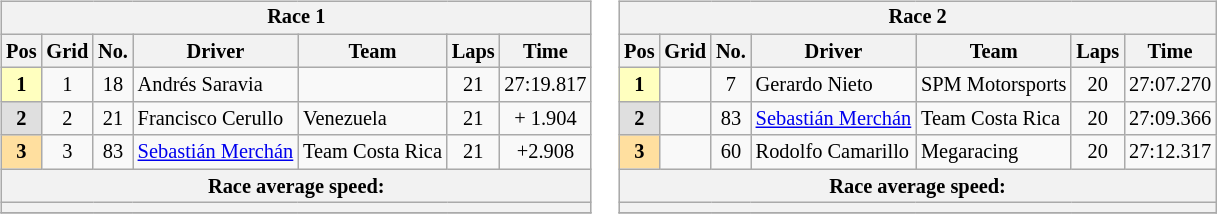<table>
<tr>
<td><br><table class="wikitable"  style="font-size: 85%">
<tr valign="top">
<th colspan=7>Race 1</th>
</tr>
<tr>
<th>Pos</th>
<th>Grid</th>
<th>No.</th>
<th>Driver</th>
<th>Team</th>
<th>Laps</th>
<th>Time</th>
</tr>
<tr>
<td style="background:#FFFFBF;" align="center"><strong>1</strong></td>
<td align="center">1</td>
<td align="center">18</td>
<td> Andrés Saravia</td>
<td></td>
<td align="center">21</td>
<td align="center">27:19.817</td>
</tr>
<tr>
<td style="background:#DFDFDF;" align="center"><strong>2</strong></td>
<td align="center">2</td>
<td align="center">21</td>
<td> Francisco Cerullo</td>
<td> Venezuela</td>
<td align="center">21</td>
<td align="center">+ 1.904</td>
</tr>
<tr>
<td style="background:#FFDF9F;" align="center"><strong>3</strong></td>
<td align="center">3</td>
<td align="center">83</td>
<td> <a href='#'>Sebastián Merchán</a></td>
<td> Team Costa Rica</td>
<td align="center">21</td>
<td align="center">+2.908</td>
</tr>
<tr>
<th colspan=7>Race average speed:</th>
</tr>
<tr>
<th colspan=7></th>
</tr>
<tr>
</tr>
</table>
</td>
<td valign="top"><br><table class="wikitable" style="font-size: 85%">
<tr>
<th colspan=7>Race 2</th>
</tr>
<tr>
<th>Pos</th>
<th>Grid</th>
<th>No.</th>
<th>Driver</th>
<th>Team</th>
<th>Laps</th>
<th>Time</th>
</tr>
<tr>
<td style="background:#FFFFBF;" align="center"><strong>1</strong></td>
<td align="center"></td>
<td align="center">7</td>
<td> Gerardo Nieto</td>
<td> SPM Motorsports</td>
<td align="center">20</td>
<td align="center">27:07.270</td>
</tr>
<tr>
<td style="background:#DFDFDF;" align="center"><strong>2</strong></td>
<td align="center"></td>
<td align="center">83</td>
<td> <a href='#'>Sebastián Merchán</a></td>
<td> Team Costa Rica</td>
<td align="center">20</td>
<td align="center">27:09.366</td>
</tr>
<tr>
<td style="background:#FFDF9F;" align="center"><strong>3</strong></td>
<td align="center"></td>
<td align="center">60</td>
<td> Rodolfo Camarillo</td>
<td> Megaracing</td>
<td align="center">20</td>
<td align="center">27:12.317</td>
</tr>
<tr>
<th colspan=7>Race average speed:</th>
</tr>
<tr>
<th colspan=7></th>
</tr>
<tr>
</tr>
</table>
</td>
</tr>
</table>
